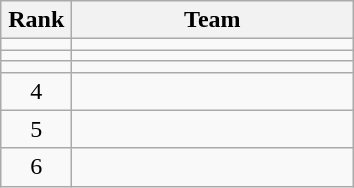<table class="wikitable" style="text-align: center;">
<tr>
<th width=40>Rank</th>
<th width=180>Team</th>
</tr>
<tr>
<td></td>
<td style="text-align:left;"></td>
</tr>
<tr>
<td></td>
<td style="text-align:left;"></td>
</tr>
<tr>
<td></td>
<td style="text-align:left;"></td>
</tr>
<tr>
<td>4</td>
<td style="text-align:left;"></td>
</tr>
<tr>
<td>5</td>
<td style="text-align:left;"></td>
</tr>
<tr>
<td>6</td>
<td style="text-align:left;"></td>
</tr>
</table>
